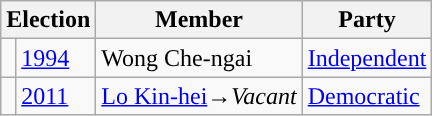<table class="wikitable">
<tr>
<th colspan="2">Election</th>
<th>Member</th>
<th>Party</th>
</tr>
<tr>
<td style="background-color: "></td>
<td><a href='#'>1994</a></td>
<td>Wong Che-ngai</td>
<td><a href='#'>Independent</a></td>
</tr>
<tr>
<td style="background-color: "></td>
<td><a href='#'>2011</a></td>
<td><a href='#'>Lo Kin-hei</a>→<em>Vacant</em></td>
<td><a href='#'>Democratic</a></td>
</tr>
</table>
